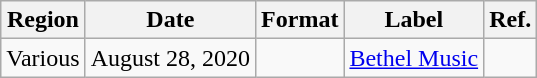<table class="wikitable plainrowheaders">
<tr>
<th scope="col">Region</th>
<th scope="col">Date</th>
<th scope="col">Format</th>
<th scope="col">Label</th>
<th scope="col">Ref.</th>
</tr>
<tr>
<td>Various</td>
<td>August 28, 2020</td>
<td></td>
<td><a href='#'>Bethel Music</a></td>
<td></td>
</tr>
</table>
